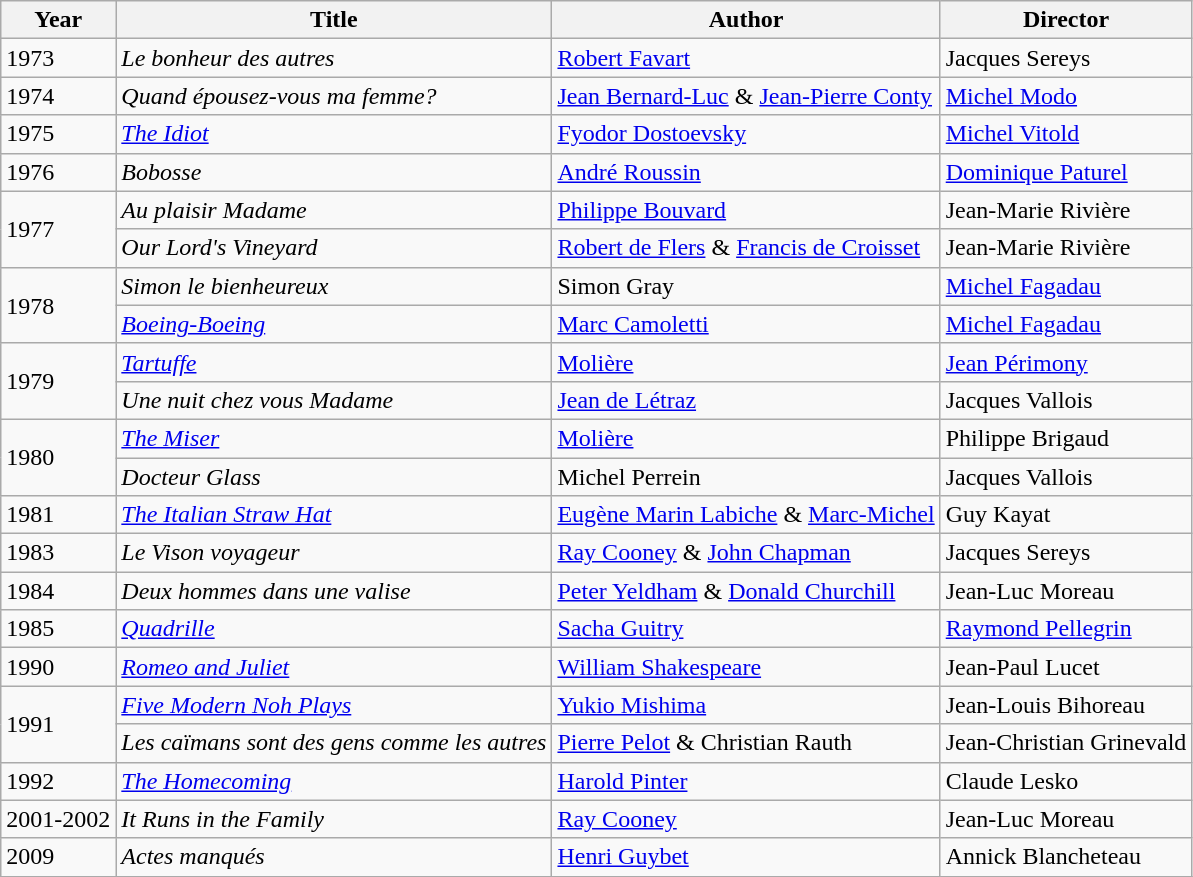<table class="wikitable">
<tr>
<th>Year</th>
<th>Title</th>
<th>Author</th>
<th>Director</th>
</tr>
<tr>
<td>1973</td>
<td><em>Le bonheur des autres</em></td>
<td><a href='#'>Robert Favart</a></td>
<td>Jacques Sereys</td>
</tr>
<tr>
<td>1974</td>
<td><em>Quand épousez-vous ma femme?</em></td>
<td><a href='#'>Jean Bernard-Luc</a> & <a href='#'>Jean-Pierre Conty</a></td>
<td><a href='#'>Michel Modo</a></td>
</tr>
<tr>
<td>1975</td>
<td><em><a href='#'>The Idiot</a></em></td>
<td><a href='#'>Fyodor Dostoevsky</a></td>
<td><a href='#'>Michel Vitold</a></td>
</tr>
<tr>
<td>1976</td>
<td><em>Bobosse</em></td>
<td><a href='#'>André Roussin</a></td>
<td><a href='#'>Dominique Paturel</a></td>
</tr>
<tr>
<td rowspan=2>1977</td>
<td><em>Au plaisir Madame</em></td>
<td><a href='#'>Philippe Bouvard</a></td>
<td>Jean-Marie Rivière</td>
</tr>
<tr>
<td><em>Our Lord's Vineyard</em></td>
<td><a href='#'>Robert de Flers</a> & <a href='#'>Francis de Croisset</a></td>
<td>Jean-Marie Rivière</td>
</tr>
<tr>
<td rowspan=2>1978</td>
<td><em>Simon le bienheureux</em></td>
<td>Simon Gray</td>
<td><a href='#'>Michel Fagadau</a></td>
</tr>
<tr>
<td><em><a href='#'>Boeing-Boeing</a></em></td>
<td><a href='#'>Marc Camoletti</a></td>
<td><a href='#'>Michel Fagadau</a></td>
</tr>
<tr>
<td rowspan=2>1979</td>
<td><em><a href='#'>Tartuffe</a></em></td>
<td><a href='#'>Molière</a></td>
<td><a href='#'>Jean Périmony</a></td>
</tr>
<tr>
<td><em>Une nuit chez vous Madame</em></td>
<td><a href='#'>Jean de Létraz</a></td>
<td>Jacques Vallois</td>
</tr>
<tr>
<td rowspan=2>1980</td>
<td><em><a href='#'>The Miser</a></em></td>
<td><a href='#'>Molière</a></td>
<td>Philippe Brigaud</td>
</tr>
<tr>
<td><em>Docteur Glass</em></td>
<td>Michel Perrein</td>
<td>Jacques Vallois</td>
</tr>
<tr>
<td>1981</td>
<td><em><a href='#'>The Italian Straw Hat</a></em></td>
<td><a href='#'>Eugène Marin Labiche</a> & <a href='#'>Marc-Michel</a></td>
<td>Guy Kayat</td>
</tr>
<tr>
<td>1983</td>
<td><em>Le Vison voyageur</em></td>
<td><a href='#'>Ray Cooney</a> & <a href='#'>John Chapman</a></td>
<td>Jacques Sereys</td>
</tr>
<tr>
<td>1984</td>
<td><em>Deux hommes dans une valise</em></td>
<td><a href='#'>Peter Yeldham</a> & <a href='#'>Donald Churchill</a></td>
<td>Jean-Luc Moreau</td>
</tr>
<tr>
<td>1985</td>
<td><em><a href='#'>Quadrille</a></em></td>
<td><a href='#'>Sacha Guitry</a></td>
<td><a href='#'>Raymond Pellegrin</a></td>
</tr>
<tr>
<td>1990</td>
<td><em><a href='#'>Romeo and Juliet</a></em></td>
<td><a href='#'>William Shakespeare</a></td>
<td>Jean-Paul Lucet</td>
</tr>
<tr>
<td rowspan=2>1991</td>
<td><em><a href='#'>Five Modern Noh Plays</a></em></td>
<td><a href='#'>Yukio Mishima</a></td>
<td>Jean-Louis Bihoreau</td>
</tr>
<tr>
<td><em>Les caïmans sont des gens comme les autres</em></td>
<td><a href='#'>Pierre Pelot</a> & Christian Rauth</td>
<td>Jean-Christian Grinevald</td>
</tr>
<tr>
<td>1992</td>
<td><em><a href='#'>The Homecoming</a></em></td>
<td><a href='#'>Harold Pinter</a></td>
<td>Claude Lesko</td>
</tr>
<tr>
<td>2001-2002</td>
<td><em>It Runs in the Family</em></td>
<td><a href='#'>Ray Cooney</a></td>
<td>Jean-Luc Moreau</td>
</tr>
<tr>
<td>2009</td>
<td><em>Actes manqués</em></td>
<td><a href='#'>Henri Guybet</a></td>
<td>Annick Blancheteau</td>
</tr>
<tr>
</tr>
</table>
